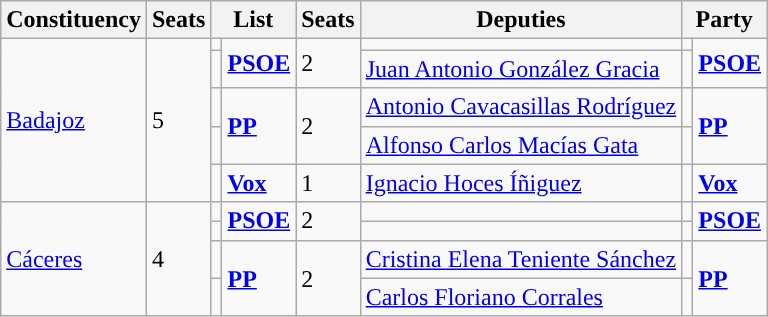<table class="wikitable sortable">
<tr>
<th>Constituency</th>
<th>Seats</th>
<th colspan="2">List</th>
<th>Seats</th>
<th>Deputies</th>
<th colspan="2">Party</th>
</tr>
<tr>
<td rowspan="5"><a href='#'>Badajoz</a></td>
<td rowspan="5">5</td>
<td></td>
<td rowspan="2"><strong><a href='#'>PSOE</a></strong></td>
<td rowspan="2">2</td>
<td></td>
<td></td>
<td rowspan="2"><strong><a href='#'>PSOE</a></strong></td>
</tr>
<tr>
<td></td>
<td><a href='#'>Juan Antonio González Gracia</a></td>
<td></td>
</tr>
<tr>
<td></td>
<td rowspan="2"><strong><a href='#'>PP</a></strong></td>
<td rowspan="2">2</td>
<td><a href='#'>Antonio Cavacasillas Rodríguez</a></td>
<td></td>
<td rowspan="2"><strong><a href='#'>PP</a></strong></td>
</tr>
<tr>
<td></td>
<td><a href='#'>Alfonso Carlos Macías Gata</a></td>
<td></td>
</tr>
<tr>
<td></td>
<td><strong><a href='#'>Vox</a></strong></td>
<td>1</td>
<td><a href='#'>Ignacio Hoces Íñiguez</a></td>
<td></td>
<td><strong><a href='#'>Vox</a></strong></td>
</tr>
<tr>
<td rowspan="4"><a href='#'>Cáceres</a></td>
<td rowspan="4">4</td>
<td></td>
<td rowspan="2"><strong><a href='#'>PSOE</a></strong></td>
<td rowspan="2">2</td>
<td></td>
<td></td>
<td rowspan="2"><strong><a href='#'>PSOE</a></strong></td>
</tr>
<tr>
<td></td>
<td></td>
<td></td>
</tr>
<tr>
<td></td>
<td rowspan="2"><strong><a href='#'>PP</a></strong></td>
<td rowspan="2">2</td>
<td><a href='#'>Cristina Elena Teniente Sánchez</a></td>
<td></td>
<td rowspan="2"><strong><a href='#'>PP</a></strong></td>
</tr>
<tr>
<td></td>
<td><a href='#'>Carlos Floriano Corrales</a></td>
<td></td>
</tr>
</table>
